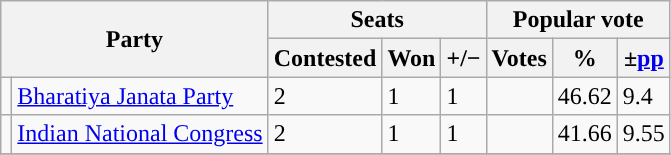<table class="wikitable">
<tr>
<th colspan=2 rowspan="2">Party</th>
<th colspan="3">Seats</th>
<th colspan="3">Popular vote</th>
</tr>
<tr>
<th>Contested</th>
<th>Won</th>
<th><strong>+/−</strong></th>
<th>Votes</th>
<th>%</th>
<th>±<a href='#'>pp</a></th>
</tr>
<tr>
<td style="background-color:"></td>
<td style="text-align:left;"><a href='#'>Bharatiya Janata Party</a></td>
<td>2</td>
<td>1</td>
<td>1</td>
<td></td>
<td>46.62</td>
<td>9.4</td>
</tr>
<tr>
<td style="background-color:"></td>
<td style="text-align:left;"><a href='#'>Indian National Congress</a></td>
<td>2</td>
<td>1</td>
<td>1</td>
<td></td>
<td>41.66</td>
<td>9.55</td>
</tr>
<tr>
</tr>
</table>
